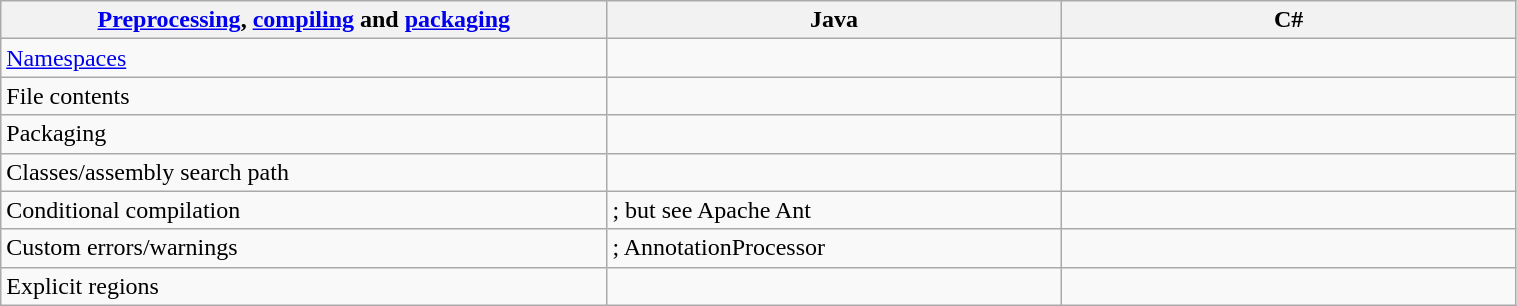<table class="wikitable" style="width:80%;">
<tr>
<th style="width:40%;"><a href='#'>Preprocessing</a>, <a href='#'>compiling</a> and <a href='#'>packaging</a></th>
<th style="width:30%;">Java</th>
<th style="width:30%;">C#</th>
</tr>
<tr>
<td><a href='#'>Namespaces</a></td>
<td></td>
<td></td>
</tr>
<tr>
<td>File contents</td>
<td></td>
<td></td>
</tr>
<tr>
<td>Packaging</td>
<td></td>
<td></td>
</tr>
<tr>
<td>Classes/assembly search path</td>
<td></td>
<td></td>
</tr>
<tr>
<td>Conditional compilation</td>
<td>; but see Apache Ant</td>
<td></td>
</tr>
<tr>
<td>Custom errors/warnings</td>
<td>; AnnotationProcessor</td>
<td></td>
</tr>
<tr>
<td>Explicit regions</td>
<td></td>
<td></td>
</tr>
</table>
